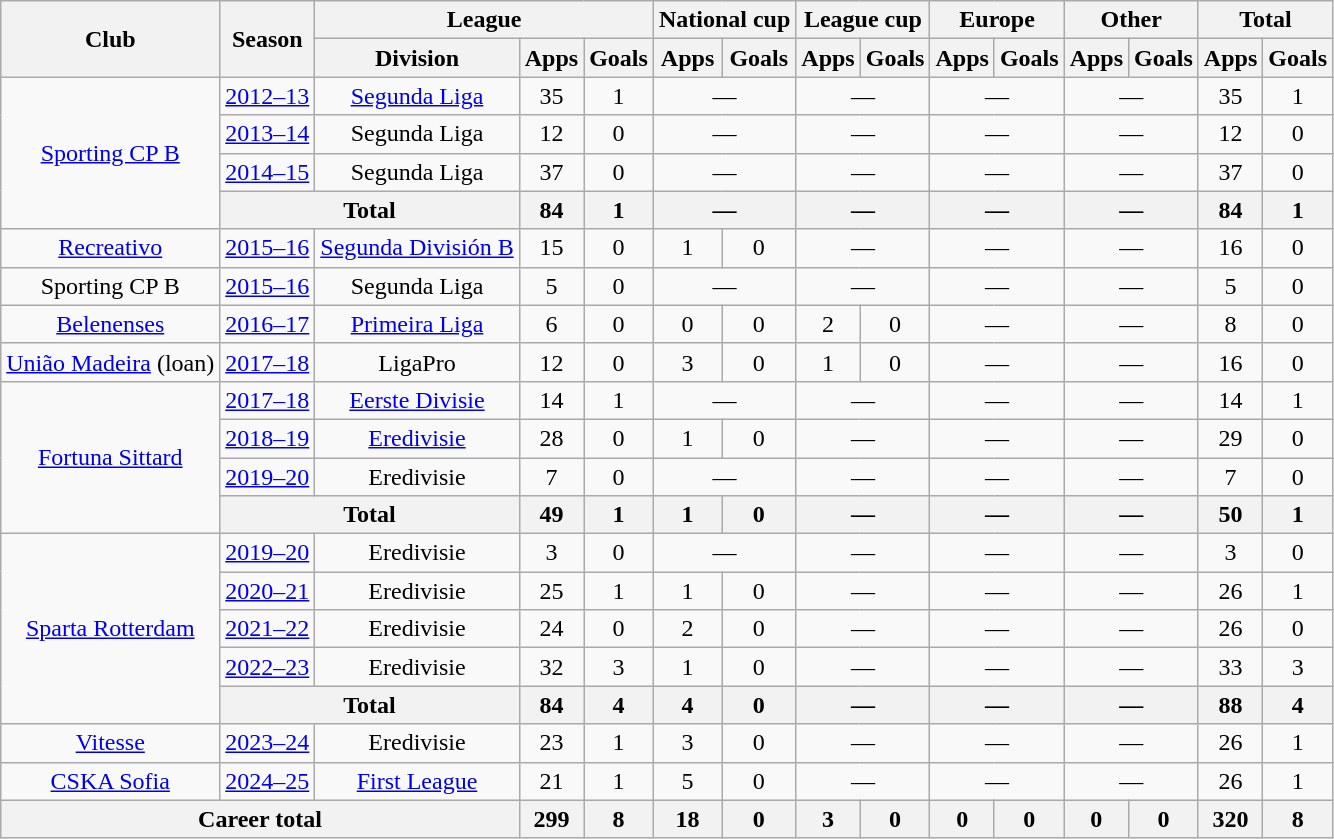<table class="wikitable" style="text-align: center">
<tr>
<th rowspan="2">Club</th>
<th rowspan="2">Season</th>
<th colspan="3">League</th>
<th colspan="2">National cup</th>
<th colspan="2">League cup</th>
<th colspan="2">Europe</th>
<th colspan="2">Other</th>
<th colspan="2">Total</th>
</tr>
<tr>
<th>Division</th>
<th>Apps</th>
<th>Goals</th>
<th>Apps</th>
<th>Goals</th>
<th>Apps</th>
<th>Goals</th>
<th>Apps</th>
<th>Goals</th>
<th>Apps</th>
<th>Goals</th>
<th>Apps</th>
<th>Goals</th>
</tr>
<tr>
<td rowspan="4"><a href='#'>Sporting CP B</a></td>
<td><a href='#'>2012–13</a></td>
<td><a href='#'>Segunda Liga</a></td>
<td>35</td>
<td>1</td>
<td colspan="2">—</td>
<td colspan="2">—</td>
<td colspan="2">—</td>
<td colspan="2">—</td>
<td>35</td>
<td>1</td>
</tr>
<tr>
<td><a href='#'>2013–14</a></td>
<td>Segunda Liga</td>
<td>12</td>
<td>0</td>
<td colspan="2">—</td>
<td colspan="2">—</td>
<td colspan="2">—</td>
<td colspan="2">—</td>
<td>12</td>
<td>0</td>
</tr>
<tr>
<td><a href='#'>2014–15</a></td>
<td>Segunda Liga</td>
<td>37</td>
<td>0</td>
<td colspan="2">—</td>
<td colspan="2">—</td>
<td colspan="2">—</td>
<td colspan="2">—</td>
<td>37</td>
<td>0</td>
</tr>
<tr>
<th colspan="2">Total</th>
<th>84</th>
<th>1</th>
<th colspan="2">—</th>
<th colspan="2">—</th>
<th colspan="2">—</th>
<th colspan="2">—</th>
<th>84</th>
<th>1</th>
</tr>
<tr>
<td><a href='#'>Recreativo</a></td>
<td><a href='#'>2015–16</a></td>
<td><a href='#'>Segunda División B</a></td>
<td>15</td>
<td>0</td>
<td>1</td>
<td>0</td>
<td colspan="2">—</td>
<td colspan="2">—</td>
<td colspan="2">—</td>
<td>16</td>
<td>0</td>
</tr>
<tr>
<td>Sporting CP B</td>
<td><a href='#'>2015–16</a></td>
<td>Segunda Liga</td>
<td>5</td>
<td>0</td>
<td colspan="2">—</td>
<td colspan="2">—</td>
<td colspan="2">—</td>
<td colspan="2">—</td>
<td>5</td>
<td>0</td>
</tr>
<tr>
<td><a href='#'>Belenenses</a></td>
<td><a href='#'>2016–17</a></td>
<td><a href='#'>Primeira Liga</a></td>
<td>6</td>
<td>0</td>
<td>0</td>
<td>0</td>
<td>2</td>
<td>0</td>
<td colspan="2">—</td>
<td colspan="2">—</td>
<td>8</td>
<td>0</td>
</tr>
<tr>
<td><a href='#'>União Madeira</a> (loan)</td>
<td><a href='#'>2017–18</a></td>
<td>LigaPro</td>
<td>12</td>
<td>0</td>
<td>3</td>
<td>0</td>
<td>1</td>
<td>0</td>
<td colspan="2">—</td>
<td colspan="2">—</td>
<td>16</td>
<td>0</td>
</tr>
<tr>
<td rowspan="4"><a href='#'>Fortuna Sittard</a></td>
<td><a href='#'>2017–18</a></td>
<td><a href='#'>Eerste Divisie</a></td>
<td>14</td>
<td>1</td>
<td colspan="2">—</td>
<td colspan="2">—</td>
<td colspan="2">—</td>
<td colspan="2">—</td>
<td>14</td>
<td>1</td>
</tr>
<tr>
<td><a href='#'>2018–19</a></td>
<td><a href='#'>Eredivisie</a></td>
<td>28</td>
<td>0</td>
<td>1</td>
<td>0</td>
<td colspan="2">—</td>
<td colspan="2">—</td>
<td colspan="2">—</td>
<td>29</td>
<td>0</td>
</tr>
<tr>
<td><a href='#'>2019–20</a></td>
<td>Eredivisie</td>
<td>7</td>
<td>0</td>
<td colspan="2">—</td>
<td colspan="2">—</td>
<td colspan="2">—</td>
<td colspan="2">—</td>
<td>7</td>
<td>0</td>
</tr>
<tr>
<th colspan="2">Total</th>
<th>49</th>
<th>1</th>
<th>1</th>
<th>0</th>
<th colspan="2">—</th>
<th colspan="2">—</th>
<th colspan="2">—</th>
<th>50</th>
<th>1</th>
</tr>
<tr>
<td rowspan="5"><a href='#'>Sparta Rotterdam</a></td>
<td><a href='#'>2019–20</a></td>
<td>Eredivisie</td>
<td>3</td>
<td>0</td>
<td colspan="2">—</td>
<td colspan="2">—</td>
<td colspan="2">—</td>
<td colspan="2">—</td>
<td>3</td>
<td>0</td>
</tr>
<tr>
<td><a href='#'>2020–21</a></td>
<td>Eredivisie</td>
<td>25</td>
<td>1</td>
<td>1</td>
<td>0</td>
<td colspan="2">—</td>
<td colspan="2">—</td>
<td colspan="2">—</td>
<td>26</td>
<td>1</td>
</tr>
<tr>
<td><a href='#'>2021–22</a></td>
<td>Eredivisie</td>
<td>24</td>
<td>0</td>
<td>2</td>
<td>0</td>
<td colspan="2">—</td>
<td colspan="2">—</td>
<td colspan="2">—</td>
<td>26</td>
<td>0</td>
</tr>
<tr>
<td><a href='#'>2022–23</a></td>
<td>Eredivisie</td>
<td>32</td>
<td>3</td>
<td>1</td>
<td>0</td>
<td colspan="2">—</td>
<td colspan="2">—</td>
<td colspan="2">—</td>
<td>33</td>
<td>3</td>
</tr>
<tr>
<th colspan="2">Total</th>
<th>84</th>
<th>4</th>
<th>4</th>
<th>0</th>
<th colspan="2">—</th>
<th colspan="2">—</th>
<th colspan="2">—</th>
<th>88</th>
<th>4</th>
</tr>
<tr>
<td><a href='#'>Vitesse</a></td>
<td><a href='#'>2023–24</a></td>
<td>Eredivisie</td>
<td>23</td>
<td>1</td>
<td>3</td>
<td>0</td>
<td colspan="2">—</td>
<td colspan="2">—</td>
<td colspan="2">—</td>
<td>26</td>
<td>1</td>
</tr>
<tr>
<td><a href='#'>CSKA Sofia</a></td>
<td><a href='#'>2024–25</a></td>
<td><a href='#'>First League</a></td>
<td>21</td>
<td>1</td>
<td>5</td>
<td>0</td>
<td colspan="2">—</td>
<td colspan="2">—</td>
<td colspan="2">—</td>
<td>26</td>
<td>1</td>
</tr>
<tr>
<th colspan="3">Career total</th>
<th>299</th>
<th>8</th>
<th>18</th>
<th>0</th>
<th>3</th>
<th>0</th>
<th>0</th>
<th>0</th>
<th>0</th>
<th>0</th>
<th>320</th>
<th>8</th>
</tr>
</table>
